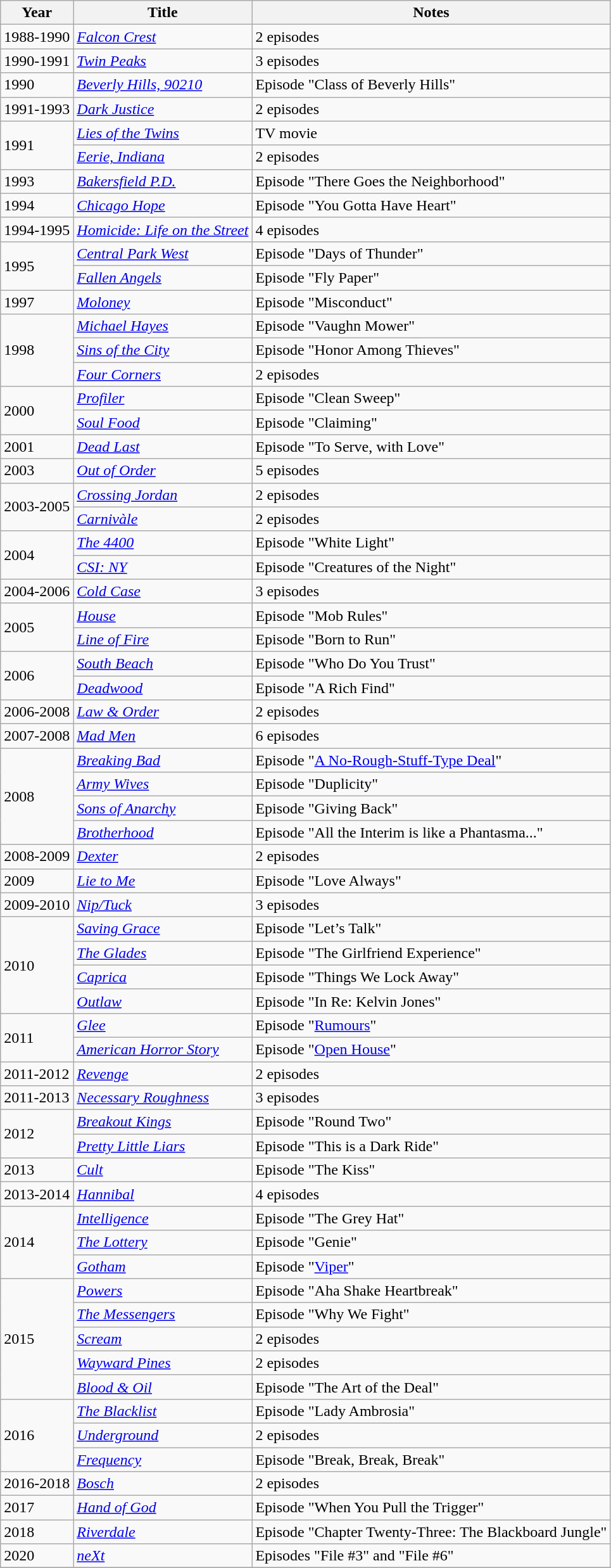<table class="wikitable">
<tr>
<th>Year</th>
<th>Title</th>
<th>Notes</th>
</tr>
<tr>
<td>1988-1990</td>
<td><em><a href='#'>Falcon Crest</a></em></td>
<td>2 episodes</td>
</tr>
<tr>
<td>1990-1991</td>
<td><em><a href='#'>Twin Peaks</a></em></td>
<td>3 episodes</td>
</tr>
<tr>
<td>1990</td>
<td><em><a href='#'>Beverly Hills, 90210</a></em></td>
<td>Episode "Class of Beverly Hills"</td>
</tr>
<tr>
<td>1991-1993</td>
<td><em><a href='#'>Dark Justice</a></em></td>
<td>2 episodes</td>
</tr>
<tr>
<td rowspan=2>1991</td>
<td><em><a href='#'>Lies of the Twins</a></em></td>
<td>TV movie</td>
</tr>
<tr>
<td><em><a href='#'>Eerie, Indiana</a></em></td>
<td>2 episodes</td>
</tr>
<tr>
<td>1993</td>
<td><em><a href='#'>Bakersfield P.D.</a></em></td>
<td>Episode "There Goes the Neighborhood"</td>
</tr>
<tr>
<td>1994</td>
<td><em><a href='#'>Chicago Hope</a></em></td>
<td>Episode "You Gotta Have Heart"</td>
</tr>
<tr>
<td>1994-1995</td>
<td><em><a href='#'>Homicide: Life on the Street</a></em></td>
<td>4 episodes</td>
</tr>
<tr>
<td rowspan=2>1995</td>
<td><em><a href='#'>Central Park West</a></em></td>
<td>Episode "Days of Thunder"</td>
</tr>
<tr>
<td><em><a href='#'>Fallen Angels</a></em></td>
<td>Episode "Fly Paper"</td>
</tr>
<tr>
<td>1997</td>
<td><em><a href='#'>Moloney</a></em></td>
<td>Episode "Misconduct"</td>
</tr>
<tr>
<td rowspan=3>1998</td>
<td><em><a href='#'>Michael Hayes</a></em></td>
<td>Episode "Vaughn Mower"</td>
</tr>
<tr>
<td><em><a href='#'>Sins of the City</a></em></td>
<td>Episode "Honor Among Thieves"</td>
</tr>
<tr>
<td><em><a href='#'>Four Corners</a></em></td>
<td>2 episodes</td>
</tr>
<tr>
<td rowspan=2>2000</td>
<td><em><a href='#'>Profiler</a></em></td>
<td>Episode "Clean Sweep"</td>
</tr>
<tr>
<td><em><a href='#'>Soul Food</a></em></td>
<td>Episode "Claiming"</td>
</tr>
<tr>
<td>2001</td>
<td><em><a href='#'>Dead Last</a></em></td>
<td>Episode "To Serve, with Love"</td>
</tr>
<tr>
<td>2003</td>
<td><em><a href='#'>Out of Order</a></em></td>
<td>5 episodes</td>
</tr>
<tr>
<td rowspan=2>2003-2005</td>
<td><em><a href='#'>Crossing Jordan</a></em></td>
<td>2 episodes</td>
</tr>
<tr>
<td><em><a href='#'>Carnivàle</a></em></td>
<td>2 episodes</td>
</tr>
<tr>
<td rowspan=2>2004</td>
<td><em><a href='#'>The 4400</a></em></td>
<td>Episode "White Light"</td>
</tr>
<tr>
<td><em><a href='#'>CSI: NY</a></em></td>
<td>Episode "Creatures of the Night"</td>
</tr>
<tr>
<td>2004-2006</td>
<td><em><a href='#'>Cold Case</a></em></td>
<td>3 episodes</td>
</tr>
<tr>
<td rowspan=2>2005</td>
<td><em><a href='#'>House</a></em></td>
<td>Episode "Mob Rules"</td>
</tr>
<tr>
<td><em><a href='#'>Line of Fire</a></em></td>
<td>Episode "Born to Run"</td>
</tr>
<tr>
<td rowspan=2>2006</td>
<td><em><a href='#'>South Beach</a></em></td>
<td>Episode "Who Do You Trust"</td>
</tr>
<tr>
<td><em><a href='#'>Deadwood</a></em></td>
<td>Episode "A Rich Find"</td>
</tr>
<tr>
<td>2006-2008</td>
<td><em><a href='#'>Law & Order</a></em></td>
<td>2 episodes</td>
</tr>
<tr>
<td>2007-2008</td>
<td><em><a href='#'>Mad Men</a></em></td>
<td>6 episodes</td>
</tr>
<tr>
<td rowspan=4>2008</td>
<td><em><a href='#'>Breaking Bad</a></em></td>
<td>Episode "<a href='#'>A No-Rough-Stuff-Type Deal</a>"</td>
</tr>
<tr>
<td><em><a href='#'>Army Wives</a></em></td>
<td>Episode "Duplicity"</td>
</tr>
<tr>
<td><em><a href='#'>Sons of Anarchy</a></em></td>
<td>Episode "Giving Back"</td>
</tr>
<tr>
<td><em><a href='#'>Brotherhood</a></em></td>
<td>Episode "All the Interim is like a Phantasma..."</td>
</tr>
<tr>
<td>2008-2009</td>
<td><em><a href='#'>Dexter</a></em></td>
<td>2 episodes</td>
</tr>
<tr>
<td>2009</td>
<td><em><a href='#'>Lie to Me</a></em></td>
<td>Episode "Love Always"</td>
</tr>
<tr>
<td>2009-2010</td>
<td><em><a href='#'>Nip/Tuck</a></em></td>
<td>3 episodes</td>
</tr>
<tr>
<td rowspan=4>2010</td>
<td><em><a href='#'>Saving Grace</a></em></td>
<td>Episode "Let’s Talk"</td>
</tr>
<tr>
<td><em><a href='#'>The Glades</a></em></td>
<td>Episode "The Girlfriend Experience"</td>
</tr>
<tr>
<td><em><a href='#'>Caprica</a></em></td>
<td>Episode "Things We Lock Away"</td>
</tr>
<tr>
<td><em><a href='#'>Outlaw</a></em></td>
<td>Episode "In Re: Kelvin Jones"</td>
</tr>
<tr>
<td rowspan=2>2011</td>
<td><em><a href='#'>Glee</a></em></td>
<td>Episode "<a href='#'>Rumours</a>"</td>
</tr>
<tr>
<td><em><a href='#'>American Horror Story</a></em></td>
<td>Episode "<a href='#'>Open House</a>"</td>
</tr>
<tr>
<td>2011-2012</td>
<td><em><a href='#'>Revenge</a></em></td>
<td>2 episodes</td>
</tr>
<tr>
<td>2011-2013</td>
<td><em><a href='#'>Necessary Roughness</a></em></td>
<td>3 episodes</td>
</tr>
<tr>
<td rowspan=2>2012</td>
<td><em><a href='#'>Breakout Kings</a></em></td>
<td>Episode "Round Two"</td>
</tr>
<tr>
<td><em><a href='#'>Pretty Little Liars</a></em></td>
<td>Episode "This is a Dark Ride"</td>
</tr>
<tr>
<td>2013</td>
<td><em><a href='#'>Cult</a></em></td>
<td>Episode "The Kiss"</td>
</tr>
<tr>
<td>2013-2014</td>
<td><em><a href='#'>Hannibal</a></em></td>
<td>4 episodes</td>
</tr>
<tr>
<td rowspan=3>2014</td>
<td><em><a href='#'>Intelligence</a></em></td>
<td>Episode "The Grey Hat"</td>
</tr>
<tr>
<td><em><a href='#'>The Lottery</a></em></td>
<td>Episode "Genie"</td>
</tr>
<tr>
<td><em><a href='#'>Gotham</a></em></td>
<td>Episode "<a href='#'>Viper</a>"</td>
</tr>
<tr>
<td rowspan=5>2015</td>
<td><em><a href='#'>Powers</a></em></td>
<td>Episode "Aha Shake Heartbreak"</td>
</tr>
<tr>
<td><em><a href='#'>The Messengers</a></em></td>
<td>Episode "Why We Fight"</td>
</tr>
<tr>
<td><em><a href='#'>Scream</a></em></td>
<td>2 episodes</td>
</tr>
<tr>
<td><em><a href='#'>Wayward Pines</a></em></td>
<td>2 episodes</td>
</tr>
<tr>
<td><em><a href='#'>Blood & Oil</a></em></td>
<td>Episode "The Art of the Deal"</td>
</tr>
<tr>
<td rowspan=3>2016</td>
<td><em><a href='#'>The Blacklist</a></em></td>
<td>Episode "Lady Ambrosia"</td>
</tr>
<tr>
<td><em><a href='#'>Underground</a></em></td>
<td>2 episodes</td>
</tr>
<tr>
<td><em><a href='#'>Frequency</a></em></td>
<td>Episode "Break, Break, Break"</td>
</tr>
<tr>
<td>2016-2018</td>
<td><em><a href='#'>Bosch</a></em></td>
<td>2 episodes</td>
</tr>
<tr>
<td>2017</td>
<td><em><a href='#'>Hand of God</a></em></td>
<td>Episode "When You Pull the Trigger"</td>
</tr>
<tr>
<td>2018</td>
<td><em><a href='#'>Riverdale</a></em></td>
<td>Episode "Chapter Twenty-Three: The Blackboard Jungle"</td>
</tr>
<tr>
<td>2020</td>
<td><em><a href='#'>neXt</a></em></td>
<td>Episodes "File #3" and "File #6"</td>
</tr>
<tr>
</tr>
</table>
